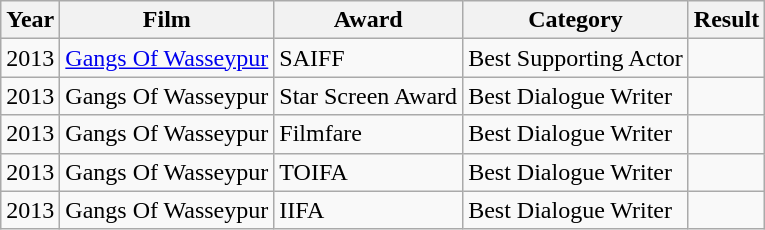<table class="wikitable sortable">
<tr>
<th>Year</th>
<th>Film</th>
<th>Award</th>
<th>Category</th>
<th>Result</th>
</tr>
<tr>
<td rowspan="1">2013</td>
<td><a href='#'>Gangs Of Wasseypur</a></td>
<td>SAIFF</td>
<td>Best Supporting Actor</td>
<td></td>
</tr>
<tr>
<td rowspan="1">2013</td>
<td>Gangs Of Wasseypur</td>
<td>Star Screen Award</td>
<td>Best Dialogue Writer</td>
<td></td>
</tr>
<tr>
<td rowspan="1">2013</td>
<td>Gangs Of Wasseypur</td>
<td>Filmfare</td>
<td>Best Dialogue Writer</td>
<td></td>
</tr>
<tr>
<td rowspan="1">2013</td>
<td>Gangs Of Wasseypur</td>
<td>TOIFA</td>
<td>Best Dialogue Writer</td>
<td></td>
</tr>
<tr>
<td rowspan="1">2013</td>
<td>Gangs Of Wasseypur</td>
<td>IIFA</td>
<td>Best Dialogue Writer</td>
<td></td>
</tr>
</table>
